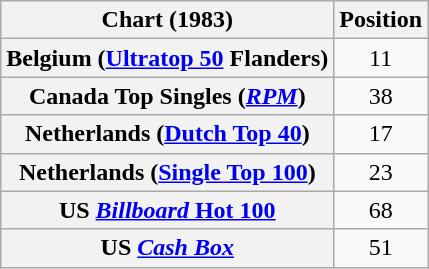<table class="wikitable sortable plainrowheaders" style="text-align:center">
<tr>
<th scope="col">Chart (1983)</th>
<th scope="col">Position</th>
</tr>
<tr>
<th scope="row">Belgium (<a href='#'>Ultratop 50</a> Flanders)</th>
<td>11</td>
</tr>
<tr>
<th scope="row">Canada Top Singles (<em><a href='#'>RPM</a></em>)</th>
<td>38</td>
</tr>
<tr>
<th scope="row">Netherlands (<a href='#'>Dutch Top 40</a>)</th>
<td>17</td>
</tr>
<tr>
<th scope="row">Netherlands (<a href='#'>Single Top 100</a>)</th>
<td>23</td>
</tr>
<tr>
<th scope="row">US <a href='#'><em>Billboard</em> Hot 100</a></th>
<td>68</td>
</tr>
<tr>
<th scope="row">US <em><a href='#'>Cash Box</a></em></th>
<td>51</td>
</tr>
</table>
